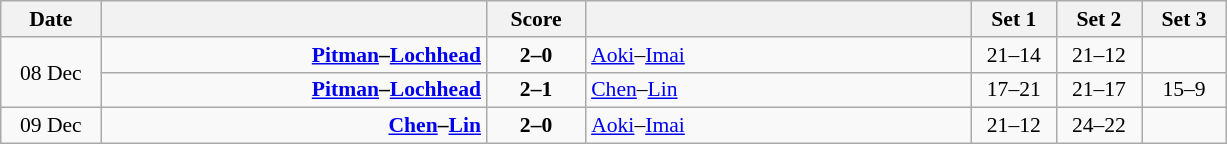<table class="wikitable" style="text-align: center; font-size:90% ">
<tr>
<th width="60">Date</th>
<th align="right" width="250"></th>
<th width="60">Score</th>
<th align="left" width="250"></th>
<th width="50">Set 1</th>
<th width="50">Set 2</th>
<th width="50">Set 3</th>
</tr>
<tr>
<td rowspan=2>08 Dec</td>
<td align=right><strong><a href='#'>Pitman</a>–<a href='#'>Lochhead</a> </strong></td>
<td align=center><strong>2–0</strong></td>
<td align=left> <a href='#'>Aoki</a>–<a href='#'>Imai</a></td>
<td>21–14</td>
<td>21–12</td>
<td></td>
</tr>
<tr>
<td align=right><strong><a href='#'>Pitman</a>–<a href='#'>Lochhead</a> </strong></td>
<td align=center><strong>2–1</strong></td>
<td align=left> <a href='#'>Chen</a>–<a href='#'>Lin</a></td>
<td>17–21</td>
<td>21–17</td>
<td>15–9</td>
</tr>
<tr>
<td>09 Dec</td>
<td align=right><strong><a href='#'>Chen</a>–<a href='#'>Lin</a> </strong></td>
<td align=center><strong>2–0</strong></td>
<td align=left> <a href='#'>Aoki</a>–<a href='#'>Imai</a></td>
<td>21–12</td>
<td>24–22</td>
<td></td>
</tr>
</table>
